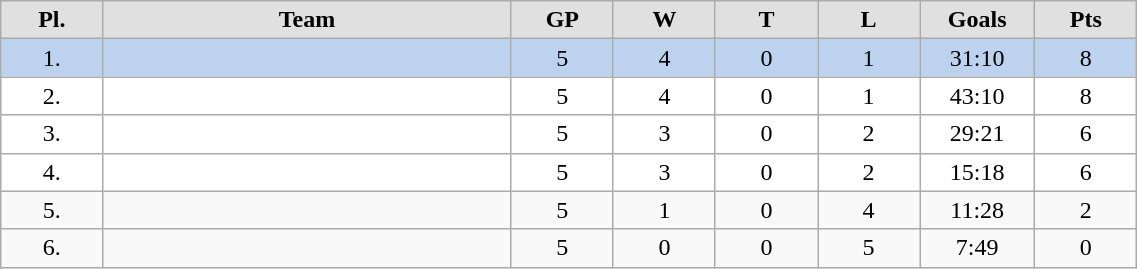<table class="wikitable" width="60%">
<tr style="font-weight:bold; background-color:#e0e0e0;" align="center" |>
<td width="5%">Pl.</td>
<td width="20%">Team</td>
<td width="5%">GP</td>
<td width="5%">W</td>
<td width="5%">T</td>
<td width="5%">L</td>
<td width="5%">Goals</td>
<td width="5%">Pts</td>
</tr>
<tr align="center" bgcolor="#BCD2EE">
<td>1.</td>
<td align="left"></td>
<td>5</td>
<td>4</td>
<td>0</td>
<td>1</td>
<td>31:10</td>
<td>8</td>
</tr>
<tr align="center" bgcolor="#FFFFFF">
<td>2.</td>
<td align="left"></td>
<td>5</td>
<td>4</td>
<td>0</td>
<td>1</td>
<td>43:10</td>
<td>8</td>
</tr>
<tr align="center" bgcolor="#FFFFFF">
<td>3.</td>
<td align="left"></td>
<td>5</td>
<td>3</td>
<td>0</td>
<td>2</td>
<td>29:21</td>
<td>6</td>
</tr>
<tr align="center" bgcolor="#FFFFFF">
<td>4.</td>
<td align="left"></td>
<td>5</td>
<td>3</td>
<td>0</td>
<td>2</td>
<td>15:18</td>
<td>6</td>
</tr>
<tr align="center">
<td>5.</td>
<td align="left"></td>
<td>5</td>
<td>1</td>
<td>0</td>
<td>4</td>
<td>11:28</td>
<td>2</td>
</tr>
<tr align="center">
<td>6.</td>
<td align="left"></td>
<td>5</td>
<td>0</td>
<td>0</td>
<td>5</td>
<td>7:49</td>
<td>0</td>
</tr>
</table>
